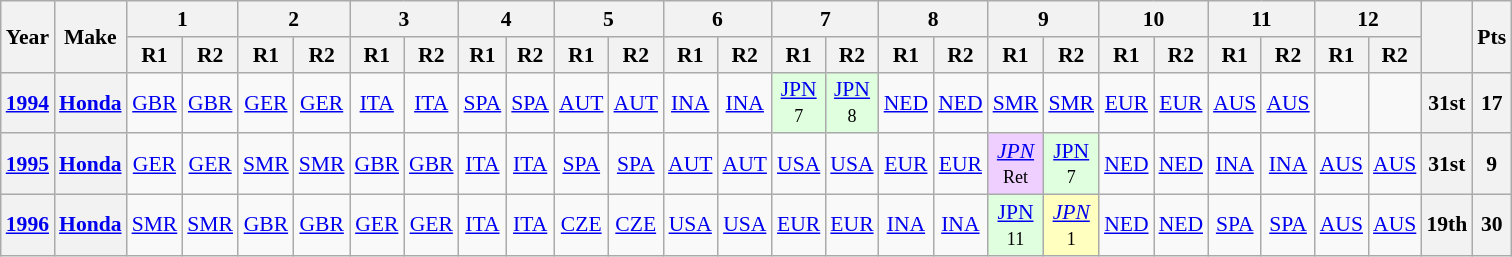<table class="wikitable" style="text-align:center; font-size:90%">
<tr>
<th valign="middle" rowspan=2>Year</th>
<th valign="middle" rowspan=2>Make</th>
<th colspan=2>1</th>
<th colspan=2>2</th>
<th colspan=2>3</th>
<th colspan=2>4</th>
<th colspan=2>5</th>
<th colspan=2>6</th>
<th colspan=2>7</th>
<th colspan=2>8</th>
<th colspan=2>9</th>
<th colspan=2>10</th>
<th colspan=2>11</th>
<th colspan=2>12</th>
<th rowspan=2></th>
<th rowspan=2>Pts</th>
</tr>
<tr>
<th>R1</th>
<th>R2</th>
<th>R1</th>
<th>R2</th>
<th>R1</th>
<th>R2</th>
<th>R1</th>
<th>R2</th>
<th>R1</th>
<th>R2</th>
<th>R1</th>
<th>R2</th>
<th>R1</th>
<th>R2</th>
<th>R1</th>
<th>R2</th>
<th>R1</th>
<th>R2</th>
<th>R1</th>
<th>R2</th>
<th>R1</th>
<th>R2</th>
<th>R1</th>
<th>R2</th>
</tr>
<tr>
<th><a href='#'>1994</a></th>
<th><a href='#'>Honda</a></th>
<td><a href='#'>GBR</a></td>
<td><a href='#'>GBR</a></td>
<td><a href='#'>GER</a></td>
<td><a href='#'>GER</a></td>
<td><a href='#'>ITA</a></td>
<td><a href='#'>ITA</a></td>
<td><a href='#'>SPA</a></td>
<td><a href='#'>SPA</a></td>
<td><a href='#'>AUT</a></td>
<td><a href='#'>AUT</a></td>
<td><a href='#'>INA</a></td>
<td><a href='#'>INA</a></td>
<td style="background:#DFFFDF;"><a href='#'>JPN</a><br><small>7</small></td>
<td style="background:#DFFFDF;"><a href='#'>JPN</a><br><small>8</small></td>
<td><a href='#'>NED</a></td>
<td><a href='#'>NED</a></td>
<td><a href='#'>SMR</a></td>
<td><a href='#'>SMR</a></td>
<td><a href='#'>EUR</a></td>
<td><a href='#'>EUR</a></td>
<td><a href='#'>AUS</a></td>
<td><a href='#'>AUS</a></td>
<td></td>
<td></td>
<th>31st</th>
<th>17</th>
</tr>
<tr>
<th><a href='#'>1995</a></th>
<th><a href='#'>Honda</a></th>
<td><a href='#'>GER</a></td>
<td><a href='#'>GER</a></td>
<td><a href='#'>SMR</a></td>
<td><a href='#'>SMR</a></td>
<td><a href='#'>GBR</a></td>
<td><a href='#'>GBR</a></td>
<td><a href='#'>ITA</a></td>
<td><a href='#'>ITA</a></td>
<td><a href='#'>SPA</a></td>
<td><a href='#'>SPA</a></td>
<td><a href='#'>AUT</a></td>
<td><a href='#'>AUT</a></td>
<td><a href='#'>USA</a></td>
<td><a href='#'>USA</a></td>
<td><a href='#'>EUR</a></td>
<td><a href='#'>EUR</a></td>
<td style="background:#EFCFFF;"><em><a href='#'>JPN</a></em><br><small>Ret</small></td>
<td style="background:#DFFFDF;"><a href='#'>JPN</a><br><small>7</small></td>
<td><a href='#'>NED</a></td>
<td><a href='#'>NED</a></td>
<td><a href='#'>INA</a></td>
<td><a href='#'>INA</a></td>
<td><a href='#'>AUS</a></td>
<td><a href='#'>AUS</a></td>
<th>31st</th>
<th>9</th>
</tr>
<tr>
<th><a href='#'>1996</a></th>
<th><a href='#'>Honda</a></th>
<td><a href='#'>SMR</a></td>
<td><a href='#'>SMR</a></td>
<td><a href='#'>GBR</a></td>
<td><a href='#'>GBR</a></td>
<td><a href='#'>GER</a></td>
<td><a href='#'>GER</a></td>
<td><a href='#'>ITA</a></td>
<td><a href='#'>ITA</a></td>
<td><a href='#'>CZE</a></td>
<td><a href='#'>CZE</a></td>
<td><a href='#'>USA</a></td>
<td><a href='#'>USA</a></td>
<td><a href='#'>EUR</a></td>
<td><a href='#'>EUR</a></td>
<td><a href='#'>INA</a></td>
<td><a href='#'>INA</a></td>
<td style="background:#DFFFDF;"><a href='#'>JPN</a><br><small>11</small></td>
<td style="background:#FFFFBF;"><em><a href='#'>JPN</a></em><br><small>1</small></td>
<td><a href='#'>NED</a></td>
<td><a href='#'>NED</a></td>
<td><a href='#'>SPA</a></td>
<td><a href='#'>SPA</a></td>
<td><a href='#'>AUS</a></td>
<td><a href='#'>AUS</a></td>
<th>19th</th>
<th>30</th>
</tr>
</table>
